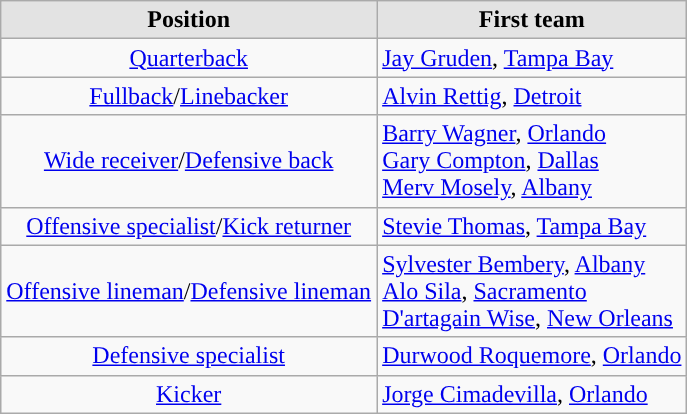<table class="wikitable">
<tr>
<th style="background:#e3e3e3;">Position</th>
<th style="background:#e3e3e3;">First team</th>
</tr>
<tr>
<td align=center><a href='#'>Quarterback</a></td>
<td><a href='#'>Jay Gruden</a>, <a href='#'>Tampa Bay</a></td>
</tr>
<tr>
<td align=center><a href='#'>Fullback</a>/<a href='#'>Linebacker</a></td>
<td><a href='#'>Alvin Rettig</a>, <a href='#'>Detroit</a></td>
</tr>
<tr>
<td align=center><a href='#'>Wide receiver</a>/<a href='#'>Defensive back</a></td>
<td><a href='#'>Barry Wagner</a>, <a href='#'>Orlando</a><br><a href='#'>Gary Compton</a>, <a href='#'>Dallas</a><br><a href='#'>Merv Mosely</a>, <a href='#'>Albany</a></td>
</tr>
<tr>
<td align=center><a href='#'>Offensive specialist</a>/<a href='#'>Kick returner</a></td>
<td><a href='#'>Stevie Thomas</a>, <a href='#'>Tampa Bay</a></td>
</tr>
<tr>
<td align=center><a href='#'>Offensive lineman</a>/<a href='#'>Defensive lineman</a></td>
<td><a href='#'>Sylvester Bembery</a>, <a href='#'>Albany</a><br><a href='#'>Alo Sila</a>, <a href='#'>Sacramento</a><br><a href='#'>D'artagain Wise</a>, <a href='#'>New Orleans</a></td>
</tr>
<tr>
<td align=center><a href='#'>Defensive specialist</a></td>
<td><a href='#'>Durwood Roquemore</a>, <a href='#'>Orlando</a></td>
</tr>
<tr>
<td align=center><a href='#'>Kicker</a></td>
<td><a href='#'>Jorge Cimadevilla</a>, <a href='#'>Orlando</a></td>
</tr>
</table>
